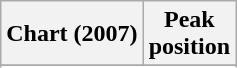<table class="wikitable sortable plainrowheaders" style="text-align:center">
<tr>
<th scope="col">Chart (2007)</th>
<th scope="col">Peak<br>position</th>
</tr>
<tr>
</tr>
<tr>
</tr>
<tr>
</tr>
<tr>
</tr>
<tr>
</tr>
<tr>
</tr>
<tr>
</tr>
</table>
